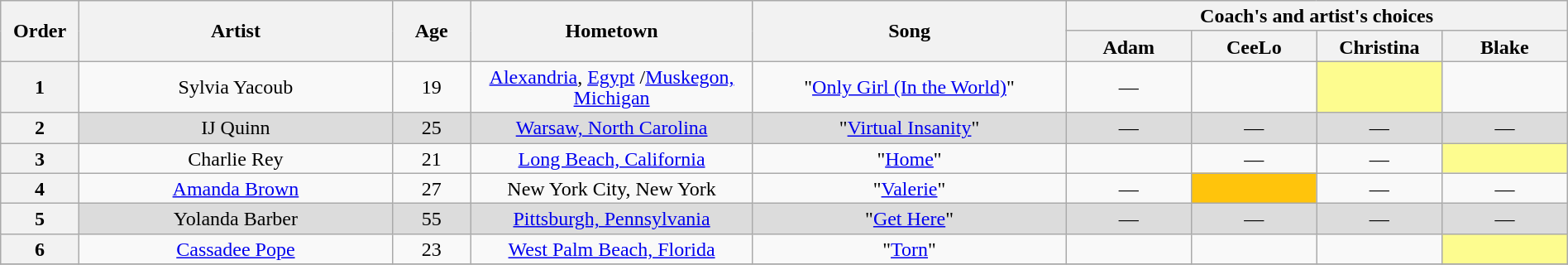<table class="wikitable" style="text-align:center; line-height:17px; width:100%;">
<tr>
<th scope="col" rowspan="2" width="05%">Order</th>
<th scope="col" rowspan="2" width="20%">Artist</th>
<th scope="col" rowspan="2" width="05%">Age</th>
<th scope="col" rowspan="2" width="18%">Hometown</th>
<th scope="col" rowspan="2" width="20%">Song</th>
<th scope="col" colspan="4" width="32%">Coach's and artist's choices</th>
</tr>
<tr>
<th width="08%">Adam</th>
<th width="08%">CeeLo</th>
<th width="08%">Christina</th>
<th width="08%">Blake</th>
</tr>
<tr>
<th>1</th>
<td>Sylvia Yacoub</td>
<td>19</td>
<td><a href='#'>Alexandria</a>, <a href='#'>Egypt</a> /<a href='#'>Muskegon, Michigan</a></td>
<td>"<a href='#'>Only Girl (In the World)</a>"</td>
<td>—</td>
<td><strong></strong></td>
<td style="background:#fdfc8f;"><strong></strong></td>
<td><strong></strong></td>
</tr>
<tr>
<th>2</th>
<td style="background:#DCDCDC;">IJ Quinn</td>
<td style="background:#DCDCDC;">25</td>
<td style="background:#DCDCDC;"><a href='#'>Warsaw, North Carolina</a></td>
<td style="background:#DCDCDC;">"<a href='#'>Virtual Insanity</a>"</td>
<td style="background:#DCDCDC;">—</td>
<td style="background:#DCDCDC;">—</td>
<td style="background:#DCDCDC;">—</td>
<td style="background:#DCDCDC;">—</td>
</tr>
<tr>
<th>3</th>
<td>Charlie Rey</td>
<td>21</td>
<td><a href='#'>Long Beach, California</a></td>
<td>"<a href='#'>Home</a>"</td>
<td><strong></strong></td>
<td>—</td>
<td>—</td>
<td style="background:#fdfc8f;"><strong></strong></td>
</tr>
<tr>
<th>4</th>
<td><a href='#'>Amanda Brown</a></td>
<td>27</td>
<td>New York City, New York</td>
<td>"<a href='#'>Valerie</a>"</td>
<td>—</td>
<td style="background:#FFC40C;"><strong></strong></td>
<td>—</td>
<td>—</td>
</tr>
<tr>
<th>5</th>
<td style="background:#DCDCDC;">Yolanda Barber</td>
<td style="background:#DCDCDC;">55</td>
<td style="background:#DCDCDC;"><a href='#'>Pittsburgh, Pennsylvania</a></td>
<td style="background:#DCDCDC;">"<a href='#'>Get Here</a>"</td>
<td style="background:#DCDCDC;">—</td>
<td style="background:#DCDCDC;">—</td>
<td style="background:#DCDCDC;">—</td>
<td style="background:#DCDCDC;">—</td>
</tr>
<tr>
<th>6</th>
<td><a href='#'>Cassadee Pope</a></td>
<td>23</td>
<td><a href='#'>West Palm Beach, Florida</a></td>
<td>"<a href='#'>Torn</a>"</td>
<td><strong></strong></td>
<td><strong></strong></td>
<td><strong></strong></td>
<td style="background:#fdfc8f;"><strong></strong></td>
</tr>
<tr>
</tr>
</table>
